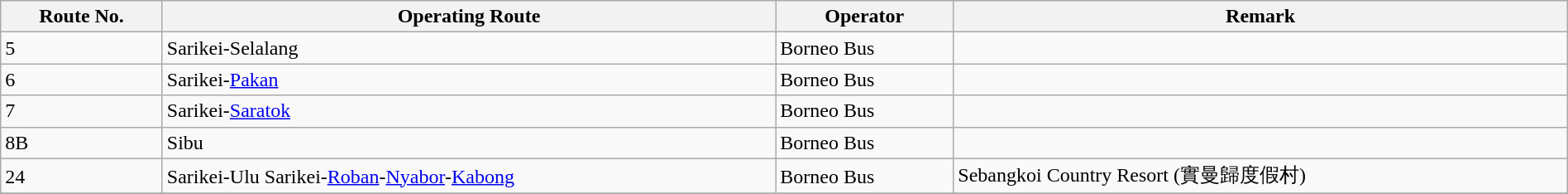<table class="wikitable"  style="width:100%; margin:auto;">
<tr>
<th>Route No.</th>
<th>Operating Route</th>
<th>Operator</th>
<th>Remark</th>
</tr>
<tr>
<td>5</td>
<td>Sarikei-Selalang</td>
<td>Borneo Bus</td>
<td></td>
</tr>
<tr>
<td>6</td>
<td>Sarikei-<a href='#'>Pakan</a></td>
<td>Borneo Bus</td>
<td></td>
</tr>
<tr>
<td>7</td>
<td>Sarikei-<a href='#'>Saratok</a></td>
<td>Borneo Bus</td>
<td></td>
</tr>
<tr>
<td>8B</td>
<td>Sibu</td>
<td>Borneo Bus</td>
<td></td>
</tr>
<tr>
<td>24</td>
<td>Sarikei-Ulu Sarikei-<a href='#'>Roban</a>-<a href='#'>Nyabor</a>-<a href='#'>Kabong</a></td>
<td>Borneo Bus</td>
<td>Sebangkoi Country Resort (實曼歸度假村)</td>
</tr>
<tr>
</tr>
</table>
